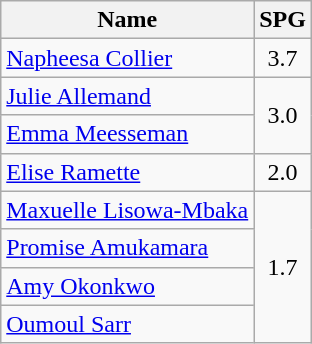<table class=wikitable>
<tr>
<th>Name</th>
<th>SPG</th>
</tr>
<tr>
<td> <a href='#'>Napheesa Collier</a></td>
<td align=center>3.7</td>
</tr>
<tr>
<td> <a href='#'>Julie Allemand</a></td>
<td align=center rowspan=2>3.0</td>
</tr>
<tr>
<td> <a href='#'>Emma Meesseman</a></td>
</tr>
<tr>
<td> <a href='#'>Elise Ramette</a></td>
<td align=center>2.0</td>
</tr>
<tr>
<td> <a href='#'>Maxuelle Lisowa-Mbaka</a></td>
<td align=center rowspan=4>1.7</td>
</tr>
<tr>
<td> <a href='#'>Promise Amukamara</a></td>
</tr>
<tr>
<td> <a href='#'>Amy Okonkwo</a></td>
</tr>
<tr>
<td> <a href='#'>Oumoul Sarr</a></td>
</tr>
</table>
